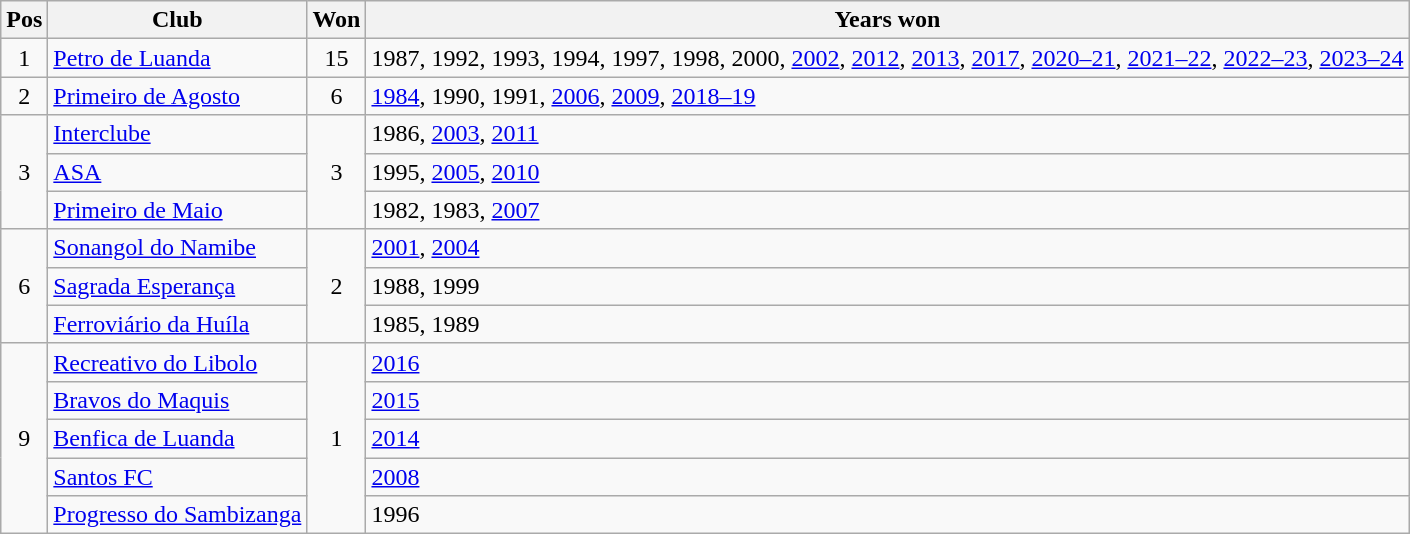<table class="wikitable">
<tr>
<th>Pos</th>
<th>Club</th>
<th>Won</th>
<th>Years won</th>
</tr>
<tr>
<td align=center>1</td>
<td><a href='#'>Petro de Luanda</a></td>
<td align=center>15</td>
<td>1987, 1992, 1993, 1994, 1997, 1998, 2000, <a href='#'>2002</a>, <a href='#'>2012</a>, <a href='#'>2013</a>, <a href='#'>2017</a>, <a href='#'>2020–21</a>, <a href='#'>2021–22</a>, <a href='#'>2022–23</a>, <a href='#'>2023–24</a></td>
</tr>
<tr>
<td align=center>2</td>
<td><a href='#'>Primeiro de Agosto</a></td>
<td align=center>6</td>
<td><a href='#'>1984</a>, 1990, 1991, <a href='#'>2006</a>, <a href='#'>2009</a>, <a href='#'>2018–19</a></td>
</tr>
<tr>
<td align=center rowspan="3">3</td>
<td><a href='#'>Interclube</a></td>
<td align=center rowspan="3">3</td>
<td>1986, <a href='#'>2003</a>, <a href='#'>2011</a></td>
</tr>
<tr>
<td><a href='#'>ASA</a></td>
<td>1995, <a href='#'>2005</a>, <a href='#'>2010</a></td>
</tr>
<tr>
<td><a href='#'>Primeiro de Maio</a></td>
<td>1982, 1983, <a href='#'>2007</a></td>
</tr>
<tr>
<td align=center rowspan="3">6</td>
<td><a href='#'>Sonangol do Namibe</a></td>
<td align=center rowspan="3">2</td>
<td><a href='#'>2001</a>, <a href='#'>2004</a></td>
</tr>
<tr>
<td><a href='#'>Sagrada Esperança</a></td>
<td>1988, 1999</td>
</tr>
<tr>
<td><a href='#'>Ferroviário da Huíla</a></td>
<td>1985, 1989</td>
</tr>
<tr>
<td align=center rowspan="5">9</td>
<td><a href='#'>Recreativo do Libolo</a></td>
<td align=center rowspan="5">1</td>
<td><a href='#'>2016</a></td>
</tr>
<tr>
<td><a href='#'>Bravos do Maquis</a></td>
<td><a href='#'>2015</a></td>
</tr>
<tr>
<td><a href='#'>Benfica de Luanda</a></td>
<td><a href='#'>2014</a></td>
</tr>
<tr>
<td><a href='#'>Santos FC</a></td>
<td><a href='#'>2008</a></td>
</tr>
<tr>
<td><a href='#'>Progresso do Sambizanga</a></td>
<td>1996</td>
</tr>
</table>
